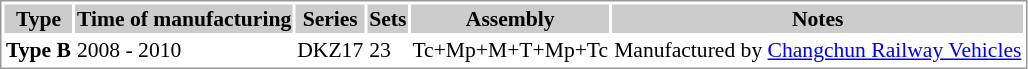<table border=0 style="border: 1px solid #999; background-color:white; text-align:left;font-size:90%">
<tr align="center" bgcolor=#cccccc>
<th>Type</th>
<th>Time of manufacturing</th>
<th>Series</th>
<th>Sets</th>
<th>Assembly</th>
<th>Notes</th>
</tr>
<tr>
<td><strong>Type B</strong></td>
<td>2008 - 2010</td>
<td>DKZ17</td>
<td>23</td>
<td>Tc+Mp+M+T+Mp+Tc</td>
<td>Manufactured by <a href='#'>Changchun Railway Vehicles</a></td>
</tr>
</table>
